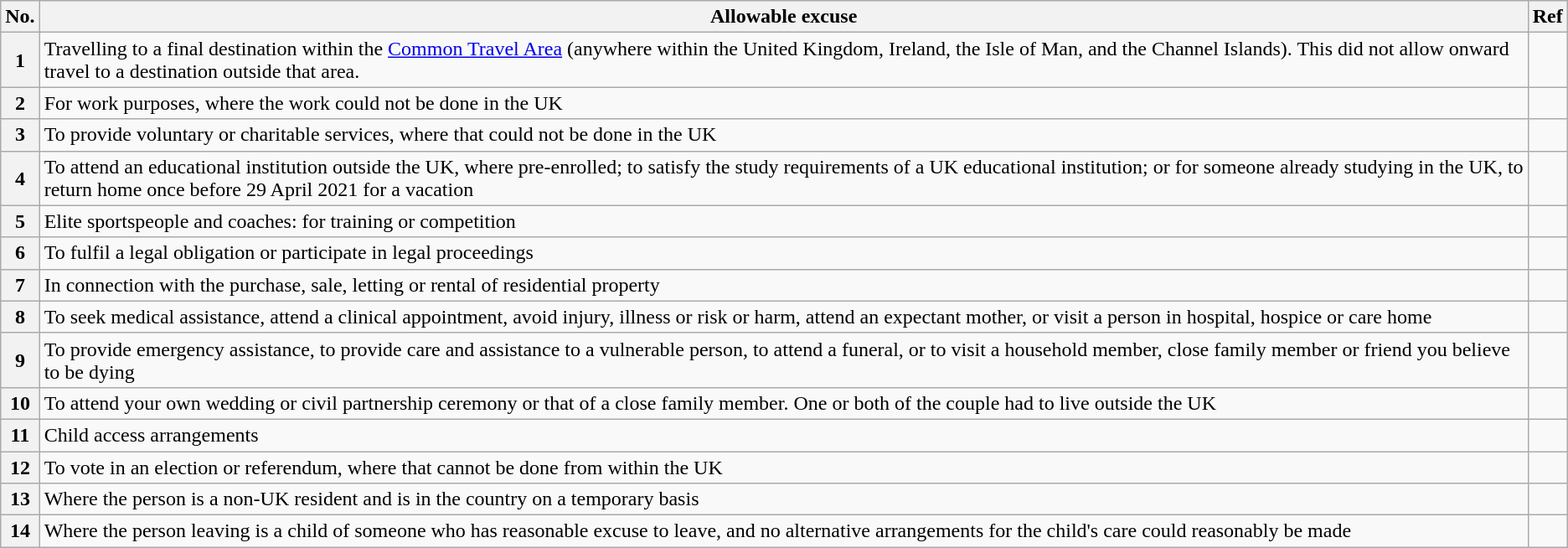<table class="wikitable">
<tr>
<th>No.</th>
<th>Allowable excuse</th>
<th>Ref</th>
</tr>
<tr>
<th>1</th>
<td>Travelling to a final destination within the <a href='#'>Common Travel Area</a> (anywhere within the United Kingdom, Ireland, the Isle of Man, and the Channel Islands). This did not allow onward travel to a destination outside that area.</td>
<td></td>
</tr>
<tr>
<th>2</th>
<td>For work purposes, where the work could not be done in the UK</td>
<td></td>
</tr>
<tr>
<th>3</th>
<td>To provide voluntary or charitable services, where that could not be done in the UK</td>
<td></td>
</tr>
<tr>
<th>4</th>
<td>To attend an educational institution outside the UK, where pre-enrolled; to satisfy the study requirements of a UK educational institution; or for someone already studying in the UK, to return home once before 29 April 2021 for a vacation</td>
<td></td>
</tr>
<tr>
<th>5</th>
<td>Elite sportspeople and coaches: for training or competition</td>
<td></td>
</tr>
<tr>
<th>6</th>
<td>To fulfil a legal obligation or participate in legal proceedings</td>
<td></td>
</tr>
<tr>
<th>7</th>
<td>In connection with the purchase, sale, letting or rental of residential property</td>
<td></td>
</tr>
<tr>
<th>8</th>
<td>To seek medical assistance, attend a clinical appointment, avoid injury, illness or risk or harm, attend an expectant mother, or visit a person in hospital, hospice or care home</td>
<td></td>
</tr>
<tr>
<th>9</th>
<td>To provide emergency assistance, to provide care and assistance to a vulnerable person, to attend a funeral, or to visit a household member, close family member or friend you believe to be dying</td>
<td></td>
</tr>
<tr>
<th>10</th>
<td>To attend your own wedding or civil partnership ceremony or that of a close family member. One or both of the couple had to live outside the UK</td>
<td></td>
</tr>
<tr>
<th>11</th>
<td>Child access arrangements</td>
<td></td>
</tr>
<tr>
<th>12</th>
<td>To vote in an election or referendum, where that cannot be done from within the UK</td>
<td></td>
</tr>
<tr>
<th>13</th>
<td>Where the person is a non-UK resident and is in the country on a temporary basis</td>
<td></td>
</tr>
<tr>
<th>14</th>
<td>Where the person leaving is a child of someone who has reasonable excuse to leave, and no alternative arrangements for the child's care could reasonably be made</td>
<td></td>
</tr>
</table>
